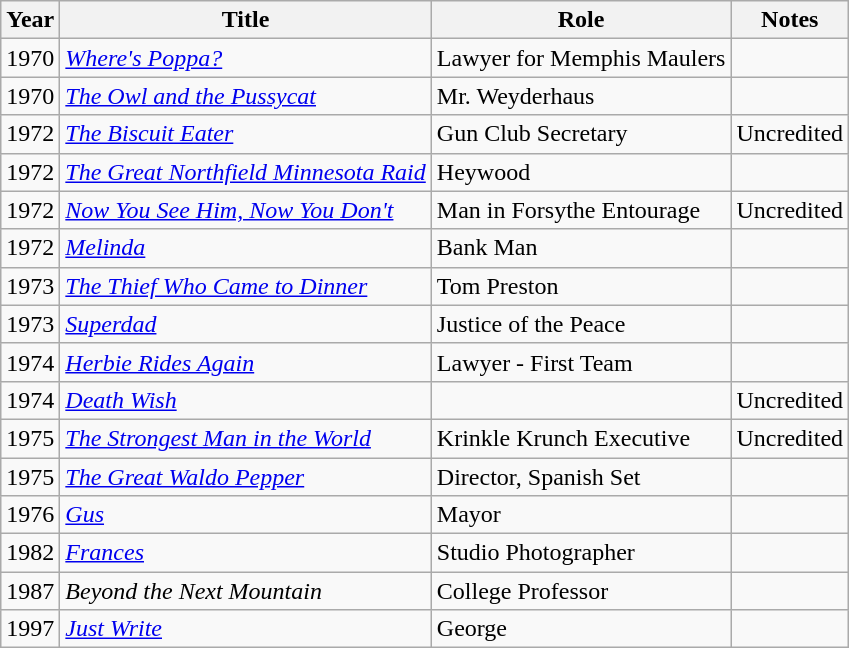<table class="wikitable">
<tr>
<th>Year</th>
<th>Title</th>
<th>Role</th>
<th>Notes</th>
</tr>
<tr>
<td>1970</td>
<td><em><a href='#'>Where's Poppa?</a></em></td>
<td>Lawyer for Memphis Maulers</td>
<td></td>
</tr>
<tr>
<td>1970</td>
<td><em><a href='#'>The Owl and the Pussycat</a></em></td>
<td>Mr. Weyderhaus</td>
<td></td>
</tr>
<tr>
<td>1972</td>
<td><em><a href='#'>The Biscuit Eater</a></em></td>
<td>Gun Club Secretary</td>
<td>Uncredited</td>
</tr>
<tr>
<td>1972</td>
<td><em><a href='#'>The Great Northfield Minnesota Raid</a></em></td>
<td>Heywood</td>
<td></td>
</tr>
<tr>
<td>1972</td>
<td><em><a href='#'>Now You See Him, Now You Don't</a></em></td>
<td>Man in Forsythe Entourage</td>
<td>Uncredited</td>
</tr>
<tr>
<td>1972</td>
<td><em><a href='#'>Melinda</a></em></td>
<td>Bank Man</td>
<td></td>
</tr>
<tr>
<td>1973</td>
<td><em><a href='#'>The Thief Who Came to Dinner</a></em></td>
<td>Tom Preston</td>
<td></td>
</tr>
<tr>
<td>1973</td>
<td><em><a href='#'>Superdad</a></em></td>
<td>Justice of the Peace</td>
<td></td>
</tr>
<tr>
<td>1974</td>
<td><em><a href='#'>Herbie Rides Again</a></em></td>
<td>Lawyer - First Team</td>
<td></td>
</tr>
<tr>
<td>1974</td>
<td><em><a href='#'>Death Wish</a></em></td>
<td></td>
<td>Uncredited</td>
</tr>
<tr>
<td>1975</td>
<td><em><a href='#'>The Strongest Man in the World</a></em></td>
<td>Krinkle Krunch Executive</td>
<td>Uncredited</td>
</tr>
<tr>
<td>1975</td>
<td><em><a href='#'>The Great Waldo Pepper</a></em></td>
<td>Director, Spanish Set</td>
<td></td>
</tr>
<tr>
<td>1976</td>
<td><em><a href='#'>Gus</a></em></td>
<td>Mayor</td>
<td></td>
</tr>
<tr>
<td>1982</td>
<td><em><a href='#'>Frances</a></em></td>
<td>Studio Photographer</td>
<td></td>
</tr>
<tr>
<td>1987</td>
<td><em>Beyond the Next Mountain</em></td>
<td>College Professor</td>
<td></td>
</tr>
<tr>
<td>1997</td>
<td><em><a href='#'>Just Write</a></em></td>
<td>George</td>
<td></td>
</tr>
</table>
